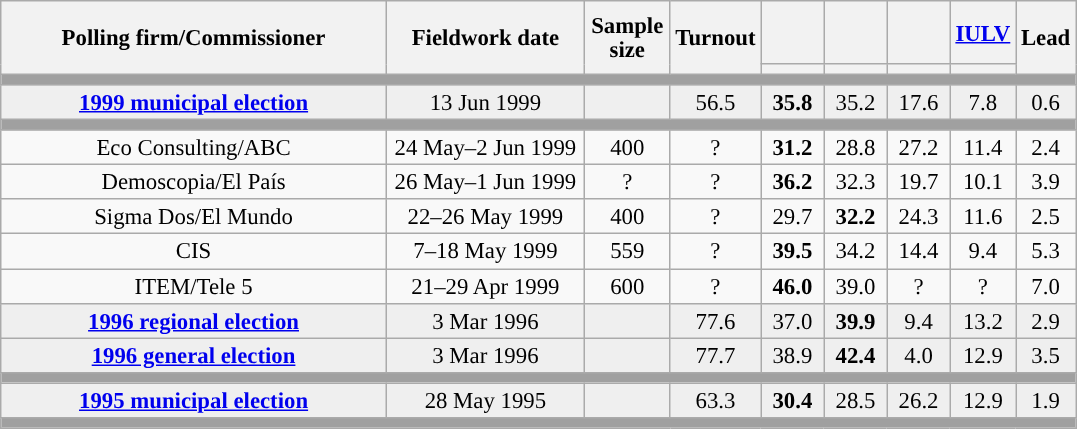<table class="wikitable collapsible collapsed" style="text-align:center; font-size:95%; line-height:16px;">
<tr style="height:42px;">
<th style="width:250px;" rowspan="2">Polling firm/Commissioner</th>
<th style="width:125px;" rowspan="2">Fieldwork date</th>
<th style="width:50px;" rowspan="2">Sample size</th>
<th style="width:45px;" rowspan="2">Turnout</th>
<th style="width:35px;"></th>
<th style="width:35px;"></th>
<th style="width:35px;"></th>
<th style="width:35px;"><a href='#'>IULV</a></th>
<th style="width:30px;" rowspan="2">Lead</th>
</tr>
<tr>
<th style="color:inherit;background:"></th>
<th style="color:inherit;background:"></th>
<th style="color:inherit;background:"></th>
<th style="color:inherit;background:"></th>
</tr>
<tr>
<td colspan="9" style="background:#A0A0A0"></td>
</tr>
<tr style="background:#EFEFEF;">
<td><strong><a href='#'>1999 municipal election</a></strong></td>
<td>13 Jun 1999</td>
<td></td>
<td>56.5</td>
<td><strong>35.8</strong><br></td>
<td>35.2<br></td>
<td>17.6<br></td>
<td>7.8<br></td>
<td style="background:">0.6</td>
</tr>
<tr>
<td colspan="9" style="background:#A0A0A0"></td>
</tr>
<tr>
<td>Eco Consulting/ABC</td>
<td>24 May–2 Jun 1999</td>
<td>400</td>
<td>?</td>
<td><strong>31.2</strong><br></td>
<td>28.8<br></td>
<td>27.2<br></td>
<td>11.4<br></td>
<td style="background:">2.4</td>
</tr>
<tr>
<td>Demoscopia/El País</td>
<td>26 May–1 Jun 1999</td>
<td>?</td>
<td>?</td>
<td><strong>36.2</strong><br></td>
<td>32.3<br></td>
<td>19.7<br></td>
<td>10.1<br></td>
<td style="background:">3.9</td>
</tr>
<tr>
<td>Sigma Dos/El Mundo</td>
<td>22–26 May 1999</td>
<td>400</td>
<td>?</td>
<td>29.7<br></td>
<td><strong>32.2</strong><br></td>
<td>24.3<br></td>
<td>11.6<br></td>
<td style="background:">2.5</td>
</tr>
<tr>
<td>CIS</td>
<td>7–18 May 1999</td>
<td>559</td>
<td>?</td>
<td><strong>39.5</strong><br></td>
<td>34.2<br></td>
<td>14.4<br></td>
<td>9.4<br></td>
<td style="background:">5.3</td>
</tr>
<tr>
<td>ITEM/Tele 5</td>
<td>21–29 Apr 1999</td>
<td>600</td>
<td>?</td>
<td><strong>46.0</strong><br></td>
<td>39.0<br></td>
<td>?<br></td>
<td>?<br></td>
<td style="background:">7.0</td>
</tr>
<tr style="background:#EFEFEF;">
<td><strong><a href='#'>1996 regional election</a></strong></td>
<td>3 Mar 1996</td>
<td></td>
<td>77.6</td>
<td>37.0<br></td>
<td><strong>39.9</strong><br></td>
<td>9.4<br></td>
<td>13.2<br></td>
<td style="background:">2.9</td>
</tr>
<tr style="background:#EFEFEF;">
<td><strong><a href='#'>1996 general election</a></strong></td>
<td>3 Mar 1996</td>
<td></td>
<td>77.7</td>
<td>38.9<br></td>
<td><strong>42.4</strong><br></td>
<td>4.0<br></td>
<td>12.9<br></td>
<td style="background:">3.5</td>
</tr>
<tr>
<td colspan="9" style="background:#A0A0A0"></td>
</tr>
<tr style="background:#EFEFEF;">
<td><strong><a href='#'>1995 municipal election</a></strong></td>
<td>28 May 1995</td>
<td></td>
<td>63.3</td>
<td><strong>30.4</strong><br></td>
<td>28.5<br></td>
<td>26.2<br></td>
<td>12.9<br></td>
<td style="background:">1.9</td>
</tr>
<tr>
<td colspan="9" style="background:#A0A0A0"></td>
</tr>
</table>
